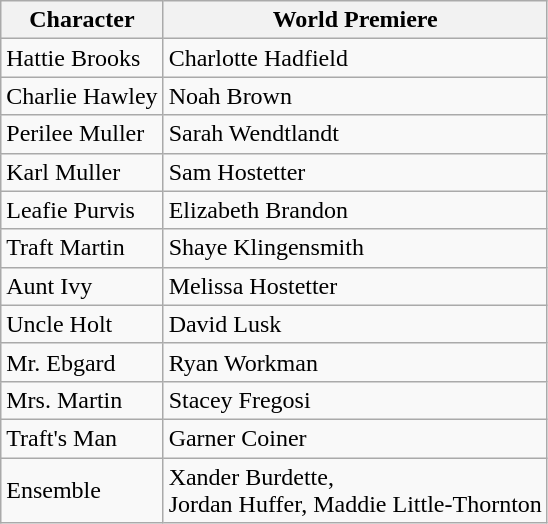<table class="wikitable sortable">
<tr>
<th>Character</th>
<th>World Premiere</th>
</tr>
<tr>
<td>Hattie Brooks</td>
<td>Charlotte Hadfield</td>
</tr>
<tr>
<td>Charlie Hawley</td>
<td>Noah Brown</td>
</tr>
<tr>
<td>Perilee Muller</td>
<td>Sarah Wendtlandt</td>
</tr>
<tr>
<td>Karl Muller</td>
<td>Sam Hostetter</td>
</tr>
<tr>
<td>Leafie Purvis</td>
<td>Elizabeth Brandon</td>
</tr>
<tr>
<td>Traft Martin</td>
<td>Shaye Klingensmith</td>
</tr>
<tr>
<td>Aunt Ivy</td>
<td>Melissa Hostetter</td>
</tr>
<tr>
<td>Uncle Holt</td>
<td>David Lusk</td>
</tr>
<tr>
<td>Mr. Ebgard</td>
<td>Ryan Workman</td>
</tr>
<tr>
<td>Mrs. Martin</td>
<td>Stacey Fregosi</td>
</tr>
<tr>
<td>Traft's Man</td>
<td>Garner Coiner</td>
</tr>
<tr>
<td>Ensemble</td>
<td>Xander Burdette,<br>Jordan Huffer,
Maddie Little-Thornton</td>
</tr>
</table>
